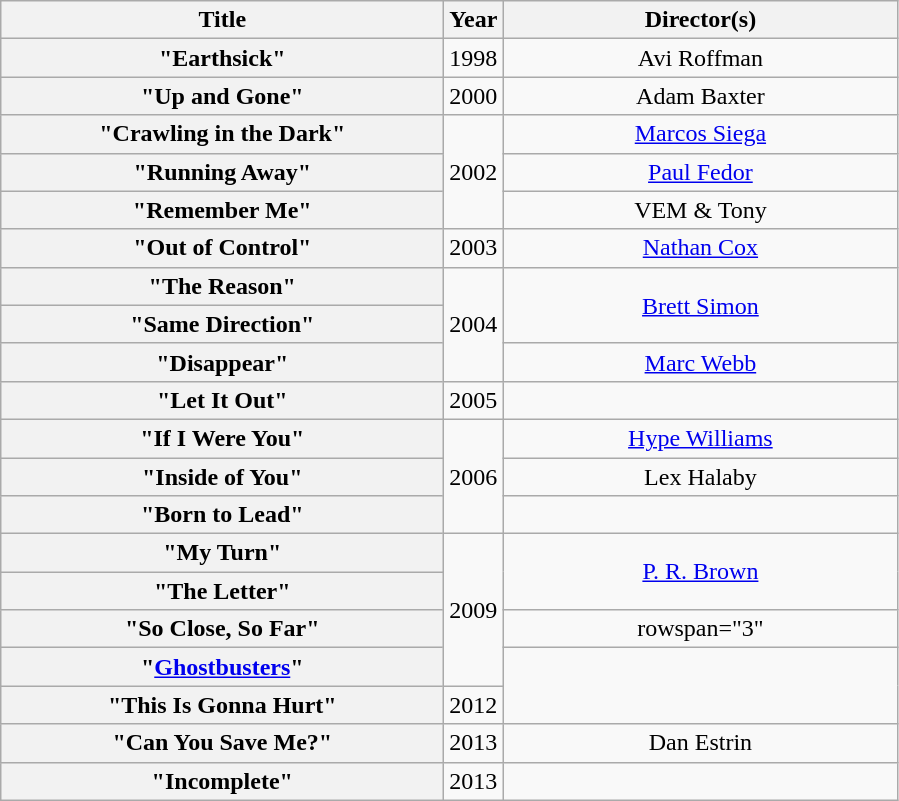<table class="wikitable plainrowheaders" style="text-align:center;">
<tr>
<th scope="col" style="width:18em;">Title</th>
<th scope="col">Year</th>
<th scope="col" style="width:16em;">Director(s)</th>
</tr>
<tr>
<th scope="row">"Earthsick"</th>
<td>1998</td>
<td>Avi Roffman</td>
</tr>
<tr>
<th scope="row">"Up and Gone"</th>
<td>2000</td>
<td>Adam Baxter</td>
</tr>
<tr>
<th scope="row">"Crawling in the Dark"</th>
<td rowspan="3">2002</td>
<td><a href='#'>Marcos Siega</a></td>
</tr>
<tr>
<th scope="row">"Running Away"</th>
<td><a href='#'>Paul Fedor</a></td>
</tr>
<tr>
<th scope="row">"Remember Me"</th>
<td>VEM & Tony</td>
</tr>
<tr>
<th scope="row">"Out of Control"</th>
<td>2003</td>
<td><a href='#'>Nathan Cox</a></td>
</tr>
<tr>
<th scope="row">"The Reason"</th>
<td rowspan="3">2004</td>
<td rowspan="2"><a href='#'>Brett Simon</a></td>
</tr>
<tr>
<th scope="row">"Same Direction"</th>
</tr>
<tr>
<th scope="row">"Disappear"</th>
<td><a href='#'>Marc Webb</a></td>
</tr>
<tr>
<th scope="row">"Let It Out"</th>
<td>2005</td>
<td></td>
</tr>
<tr>
<th scope="row">"If I Were You"</th>
<td rowspan="3">2006</td>
<td><a href='#'>Hype Williams</a></td>
</tr>
<tr>
<th scope="row">"Inside of You"</th>
<td>Lex Halaby</td>
</tr>
<tr>
<th scope="row">"Born to Lead"</th>
<td></td>
</tr>
<tr>
<th scope="row">"My Turn"</th>
<td rowspan="4">2009</td>
<td rowspan="2"><a href='#'>P. R. Brown</a></td>
</tr>
<tr>
<th scope="row">"The Letter"</th>
</tr>
<tr>
<th scope="row">"So Close, So Far"</th>
<td>rowspan="3" </td>
</tr>
<tr>
<th scope="row">"<a href='#'>Ghostbusters</a>"</th>
</tr>
<tr>
<th scope="row">"This Is Gonna Hurt"</th>
<td>2012</td>
</tr>
<tr>
<th scope="row">"Can You Save Me?"</th>
<td>2013</td>
<td>Dan Estrin</td>
</tr>
<tr>
<th scope="row">"Incomplete"</th>
<td>2013</td>
<td></td>
</tr>
</table>
